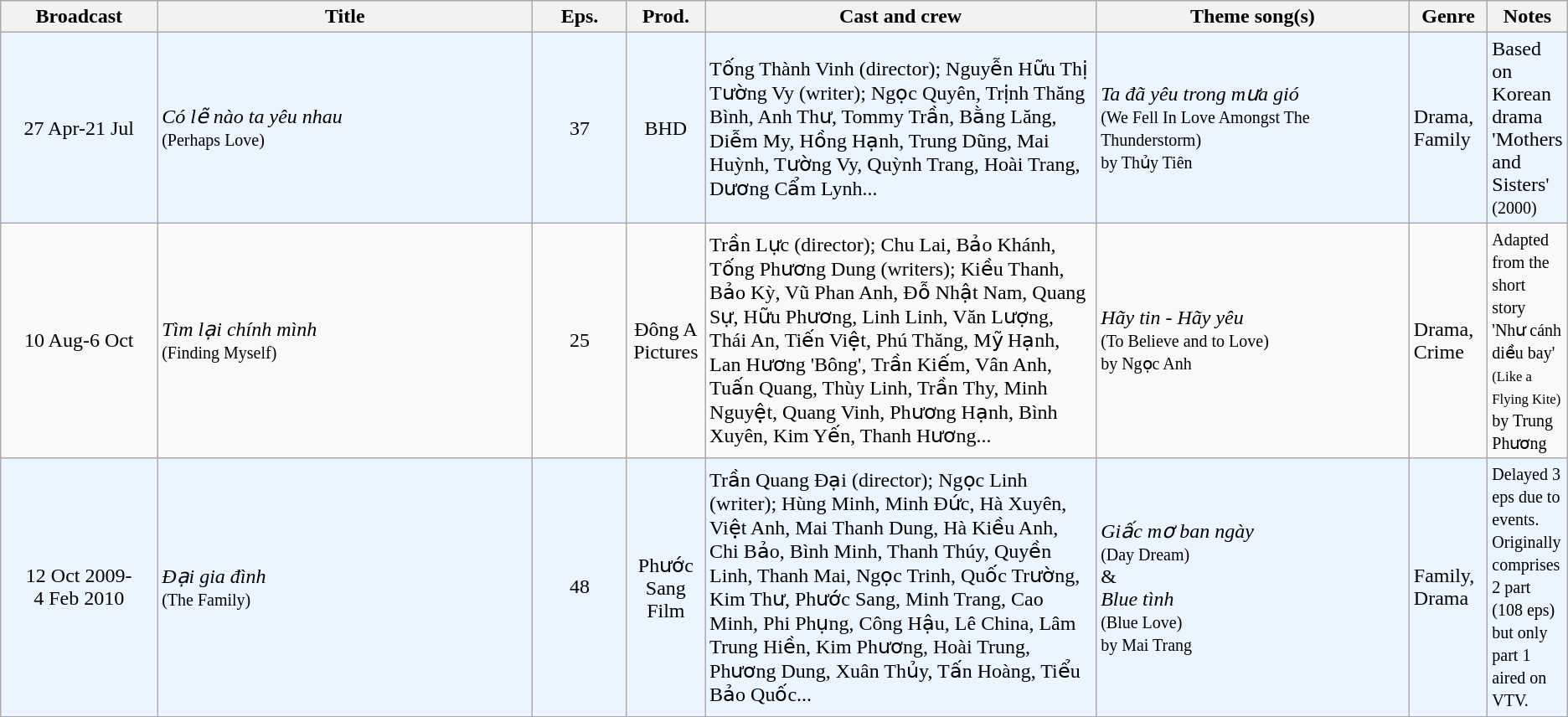<table class="wikitable sortable">
<tr>
<th style="width:10%;">Broadcast</th>
<th style="width:24%;">Title</th>
<th style="width:6%;">Eps.</th>
<th style="width:5%;">Prod.</th>
<th style="width:25%;">Cast and crew</th>
<th style="width:20%;">Theme song(s)</th>
<th style="width:5%;">Genre</th>
<th style="width:5%;">Notes</th>
</tr>
<tr ---- bgcolor="#ebf5ff">
<td style="text-align:center;">27 Apr-21 Jul <br></td>
<td><em>Có lẽ nào ta yêu nhau</em> <br><small>(Perhaps Love)</small></td>
<td style="text-align:center;">37</td>
<td style="text-align:center;">BHD</td>
<td>Tống Thành Vinh (director); Nguyễn Hữu Thị Tường Vy (writer); Ngọc Quyên, Trịnh Thăng Bình, Anh Thư, Tommy Trần, Bằng Lăng, Diễm My, Hồng Hạnh, Trung Dũng, Mai Huỳnh, Tường Vy, Quỳnh Trang, Hoài Trang, Dương Cẩm Lynh...</td>
<td><em>Ta đã yêu trong mưa gió</em> <br><small>(We Fell In Love Amongst The Thunderstorm)</small><br><small>by Thủy Tiên</small></td>
<td>Drama, Family</td>
<td>Based on Korean drama 'Mothers and Sisters' <small>(2000)</small></td>
</tr>
<tr>
<td style="text-align:center;">10 Aug-6 Oct <br></td>
<td><em>Tìm lại chính mình</em> <br><small>(Finding Myself)</small></td>
<td style="text-align:center;">25</td>
<td style="text-align:center;">Đông A Pictures</td>
<td>Trần Lực (director); Chu Lai, Bảo Khánh, Tống Phương Dung (writers); Kiều Thanh, Bảo Kỳ, Vũ Phan Anh, Đỗ Nhật Nam, Quang Sự, Hữu Phương, Linh Linh, Văn Lượng, Thái An, Tiến Việt, Phú Thăng, Mỹ Hạnh, Lan Hương 'Bông', Trần Kiếm, Vân Anh, Tuấn Quang, Thùy Linh, Trần Thy, Minh Nguyệt, Quang Vinh, Phương Hạnh, Bình Xuyên, Kim Yến, Thanh Hương...</td>
<td><em>Hãy tin - Hãy yêu</em> <br><small>(To Believe and to Love)</small><br><small>by Ngọc Anh</small></td>
<td>Drama, Crime</td>
<td><small>Adapted from the short story 'Như cánh diều bay' <small>(Like a Flying Kite)</small> by Trung Phương</small></td>
</tr>
<tr ---- bgcolor="#ebf5ff">
<td style="text-align:center;">12 Oct 2009-<br>4 Feb 2010 <br></td>
<td><em>Đại gia đình</em> <br><small>(The Family)</small></td>
<td style="text-align:center;">48</td>
<td style="text-align:center;">Phước Sang Film</td>
<td>Trần Quang Đại (director); Ngọc Linh (writer); Hùng Minh, Minh Đức, Hà Xuyên, Việt Anh, Mai Thanh Dung, Hà Kiều Anh, Chi Bảo, Bình Minh, Thanh Thúy, Quyền Linh, Thanh Mai, Ngọc Trinh, Quốc Trường, Kim Thư, Phước Sang, Minh Trang, Cao Minh, Phi Phụng, Công Hậu, Lê China, Lâm Trung Hiền, Kim Phương, Hoài Trung, Phương Dung, Xuân Thủy, Tấn Hoàng, Tiểu Bảo Quốc...</td>
<td><em>Giấc mơ ban ngày</em> <br><small>(Day Dream)</small><br>&<br><em>Blue tình</em><br><small>(Blue Love)</small><br><small>by Mai Trang</small></td>
<td>Family, Drama</td>
<td><small>Delayed 3 eps due to events.<br>Originally comprises 2 part (108 eps) but only part 1 aired on VTV.</small></td>
</tr>
</table>
